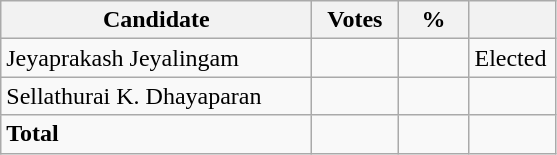<table class="wikitable" border="1" style="text-align:right;">
<tr>
<th align=left width="200">Candidate</th>
<th align=left width="50">Votes</th>
<th align=left width="40">%</th>
<th align=left width="50"></th>
</tr>
<tr>
<td align=left>Jeyaprakash Jeyalingam</td>
<td></td>
<td></td>
<td align=left>Elected</td>
</tr>
<tr>
<td align=left>Sellathurai K. Dhayaparan</td>
<td></td>
<td></td>
<td></td>
</tr>
<tr>
<td align=left><strong>Total</strong></td>
<td></td>
<td></td>
<td></td>
</tr>
</table>
